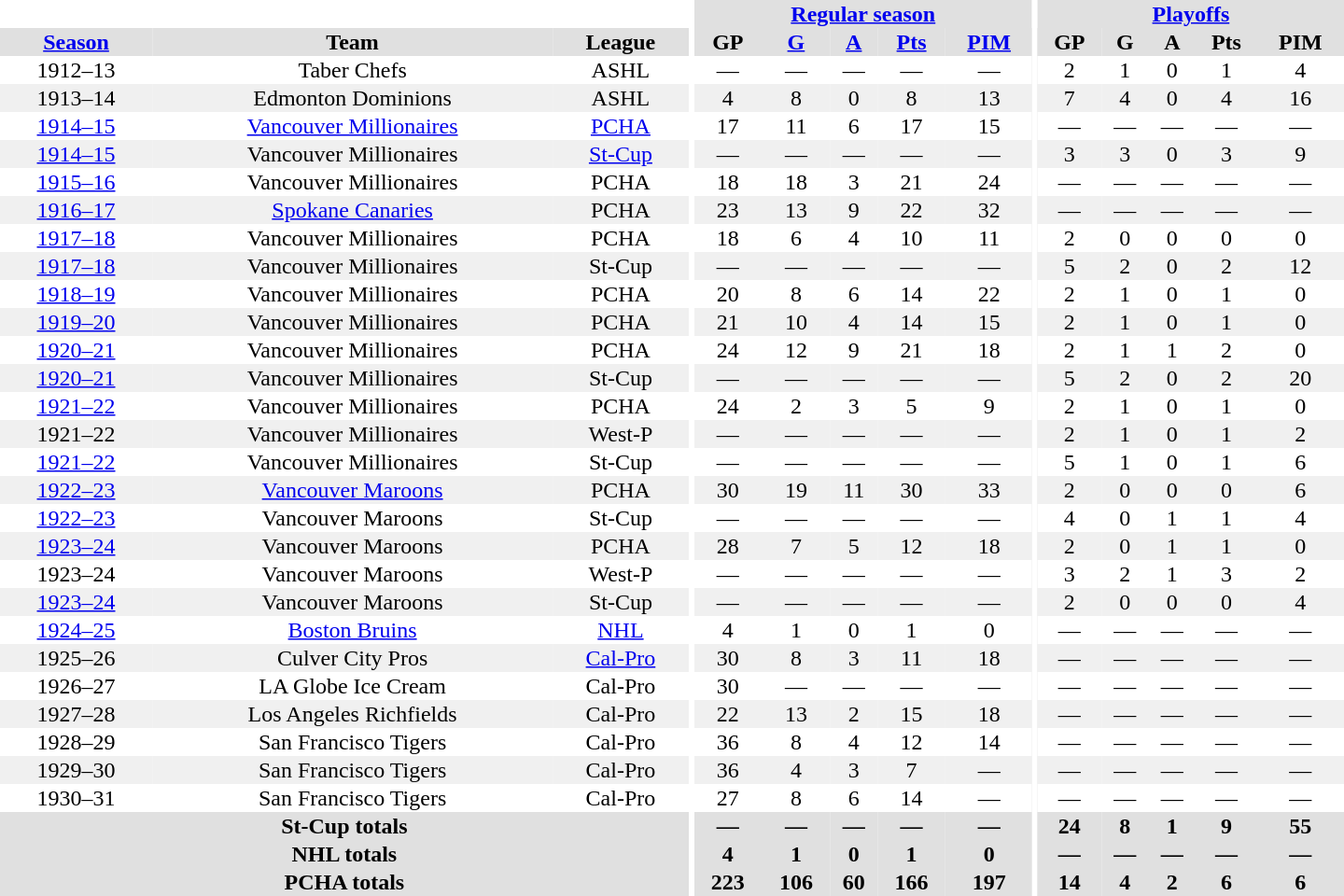<table border="0" cellpadding="1" cellspacing="0" style="text-align:center; width:60em">
<tr bgcolor="#e0e0e0">
<th colspan="3" bgcolor="#ffffff"></th>
<th rowspan="100" bgcolor="#ffffff"></th>
<th colspan="5"><a href='#'>Regular season</a></th>
<th rowspan="100" bgcolor="#ffffff"></th>
<th colspan="5"><a href='#'>Playoffs</a></th>
</tr>
<tr bgcolor="#e0e0e0">
<th><a href='#'>Season</a></th>
<th>Team</th>
<th>League</th>
<th>GP</th>
<th><a href='#'>G</a></th>
<th><a href='#'>A</a></th>
<th><a href='#'>Pts</a></th>
<th><a href='#'>PIM</a></th>
<th>GP</th>
<th>G</th>
<th>A</th>
<th>Pts</th>
<th>PIM</th>
</tr>
<tr>
<td>1912–13</td>
<td>Taber Chefs</td>
<td>ASHL</td>
<td>—</td>
<td>—</td>
<td>—</td>
<td>—</td>
<td>—</td>
<td>2</td>
<td>1</td>
<td>0</td>
<td>1</td>
<td>4</td>
</tr>
<tr bgcolor="#f0f0f0">
<td>1913–14</td>
<td>Edmonton Dominions</td>
<td>ASHL</td>
<td>4</td>
<td>8</td>
<td>0</td>
<td>8</td>
<td>13</td>
<td>7</td>
<td>4</td>
<td>0</td>
<td>4</td>
<td>16</td>
</tr>
<tr>
<td><a href='#'>1914–15</a></td>
<td><a href='#'>Vancouver Millionaires</a></td>
<td><a href='#'>PCHA</a></td>
<td>17</td>
<td>11</td>
<td>6</td>
<td>17</td>
<td>15</td>
<td>—</td>
<td>—</td>
<td>—</td>
<td>—</td>
<td>—</td>
</tr>
<tr bgcolor="#f0f0f0">
<td><a href='#'>1914–15</a></td>
<td>Vancouver Millionaires</td>
<td><a href='#'>St-Cup</a></td>
<td>—</td>
<td>—</td>
<td>—</td>
<td>—</td>
<td>—</td>
<td>3</td>
<td>3</td>
<td>0</td>
<td>3</td>
<td>9</td>
</tr>
<tr>
<td><a href='#'>1915–16</a></td>
<td>Vancouver Millionaires</td>
<td>PCHA</td>
<td>18</td>
<td>18</td>
<td>3</td>
<td>21</td>
<td>24</td>
<td>—</td>
<td>—</td>
<td>—</td>
<td>—</td>
<td>—</td>
</tr>
<tr bgcolor="#f0f0f0">
<td><a href='#'>1916–17</a></td>
<td><a href='#'>Spokane Canaries</a></td>
<td>PCHA</td>
<td>23</td>
<td>13</td>
<td>9</td>
<td>22</td>
<td>32</td>
<td>—</td>
<td>—</td>
<td>—</td>
<td>—</td>
<td>—</td>
</tr>
<tr>
<td><a href='#'>1917–18</a></td>
<td>Vancouver Millionaires</td>
<td>PCHA</td>
<td>18</td>
<td>6</td>
<td>4</td>
<td>10</td>
<td>11</td>
<td>2</td>
<td>0</td>
<td>0</td>
<td>0</td>
<td>0</td>
</tr>
<tr bgcolor="#f0f0f0">
<td><a href='#'>1917–18</a></td>
<td>Vancouver Millionaires</td>
<td>St-Cup</td>
<td>—</td>
<td>—</td>
<td>—</td>
<td>—</td>
<td>—</td>
<td>5</td>
<td>2</td>
<td>0</td>
<td>2</td>
<td>12</td>
</tr>
<tr>
<td><a href='#'>1918–19</a></td>
<td>Vancouver Millionaires</td>
<td>PCHA</td>
<td>20</td>
<td>8</td>
<td>6</td>
<td>14</td>
<td>22</td>
<td>2</td>
<td>1</td>
<td>0</td>
<td>1</td>
<td>0</td>
</tr>
<tr bgcolor="#f0f0f0">
<td><a href='#'>1919–20</a></td>
<td>Vancouver Millionaires</td>
<td>PCHA</td>
<td>21</td>
<td>10</td>
<td>4</td>
<td>14</td>
<td>15</td>
<td>2</td>
<td>1</td>
<td>0</td>
<td>1</td>
<td>0</td>
</tr>
<tr>
<td><a href='#'>1920–21</a></td>
<td>Vancouver Millionaires</td>
<td>PCHA</td>
<td>24</td>
<td>12</td>
<td>9</td>
<td>21</td>
<td>18</td>
<td>2</td>
<td>1</td>
<td>1</td>
<td>2</td>
<td>0</td>
</tr>
<tr bgcolor="#f0f0f0">
<td><a href='#'>1920–21</a></td>
<td>Vancouver Millionaires</td>
<td>St-Cup</td>
<td>—</td>
<td>—</td>
<td>—</td>
<td>—</td>
<td>—</td>
<td>5</td>
<td>2</td>
<td>0</td>
<td>2</td>
<td>20</td>
</tr>
<tr>
<td><a href='#'>1921–22</a></td>
<td>Vancouver Millionaires</td>
<td>PCHA</td>
<td>24</td>
<td>2</td>
<td>3</td>
<td>5</td>
<td>9</td>
<td>2</td>
<td>1</td>
<td>0</td>
<td>1</td>
<td>0</td>
</tr>
<tr bgcolor="#f0f0f0">
<td>1921–22</td>
<td>Vancouver Millionaires</td>
<td>West-P</td>
<td>—</td>
<td>—</td>
<td>—</td>
<td>—</td>
<td>—</td>
<td>2</td>
<td>1</td>
<td>0</td>
<td>1</td>
<td>2</td>
</tr>
<tr>
<td><a href='#'>1921–22</a></td>
<td>Vancouver Millionaires</td>
<td>St-Cup</td>
<td>—</td>
<td>—</td>
<td>—</td>
<td>—</td>
<td>—</td>
<td>5</td>
<td>1</td>
<td>0</td>
<td>1</td>
<td>6</td>
</tr>
<tr bgcolor="#f0f0f0">
<td><a href='#'>1922–23</a></td>
<td><a href='#'>Vancouver Maroons</a></td>
<td>PCHA</td>
<td>30</td>
<td>19</td>
<td>11</td>
<td>30</td>
<td>33</td>
<td>2</td>
<td>0</td>
<td>0</td>
<td>0</td>
<td>6</td>
</tr>
<tr>
<td><a href='#'>1922–23</a></td>
<td>Vancouver Maroons</td>
<td>St-Cup</td>
<td>—</td>
<td>—</td>
<td>—</td>
<td>—</td>
<td>—</td>
<td>4</td>
<td>0</td>
<td>1</td>
<td>1</td>
<td>4</td>
</tr>
<tr bgcolor="#f0f0f0">
<td><a href='#'>1923–24</a></td>
<td>Vancouver Maroons</td>
<td>PCHA</td>
<td>28</td>
<td>7</td>
<td>5</td>
<td>12</td>
<td>18</td>
<td>2</td>
<td>0</td>
<td>1</td>
<td>1</td>
<td>0</td>
</tr>
<tr>
<td>1923–24</td>
<td>Vancouver Maroons</td>
<td>West-P</td>
<td>—</td>
<td>—</td>
<td>—</td>
<td>—</td>
<td>—</td>
<td>3</td>
<td>2</td>
<td>1</td>
<td>3</td>
<td>2</td>
</tr>
<tr bgcolor="#f0f0f0">
<td><a href='#'>1923–24</a></td>
<td>Vancouver Maroons</td>
<td>St-Cup</td>
<td>—</td>
<td>—</td>
<td>—</td>
<td>—</td>
<td>—</td>
<td>2</td>
<td>0</td>
<td>0</td>
<td>0</td>
<td>4</td>
</tr>
<tr>
<td><a href='#'>1924–25</a></td>
<td><a href='#'>Boston Bruins</a></td>
<td><a href='#'>NHL</a></td>
<td>4</td>
<td>1</td>
<td>0</td>
<td>1</td>
<td>0</td>
<td>—</td>
<td>—</td>
<td>—</td>
<td>—</td>
<td>—</td>
</tr>
<tr bgcolor="#f0f0f0">
<td>1925–26</td>
<td>Culver City Pros</td>
<td><a href='#'>Cal-Pro</a></td>
<td>30</td>
<td>8</td>
<td>3</td>
<td>11</td>
<td>18</td>
<td>—</td>
<td>—</td>
<td>—</td>
<td>—</td>
<td>—</td>
</tr>
<tr>
<td>1926–27</td>
<td>LA Globe Ice Cream</td>
<td>Cal-Pro</td>
<td>30</td>
<td>—</td>
<td>—</td>
<td>—</td>
<td>—</td>
<td>—</td>
<td>—</td>
<td>—</td>
<td>—</td>
<td>—</td>
</tr>
<tr bgcolor="#f0f0f0">
<td>1927–28</td>
<td>Los Angeles Richfields</td>
<td>Cal-Pro</td>
<td>22</td>
<td>13</td>
<td>2</td>
<td>15</td>
<td>18</td>
<td>—</td>
<td>—</td>
<td>—</td>
<td>—</td>
<td>—</td>
</tr>
<tr>
<td>1928–29</td>
<td>San Francisco Tigers</td>
<td>Cal-Pro</td>
<td>36</td>
<td>8</td>
<td>4</td>
<td>12</td>
<td>14</td>
<td>—</td>
<td>—</td>
<td>—</td>
<td>—</td>
<td>—</td>
</tr>
<tr bgcolor="#f0f0f0">
<td>1929–30</td>
<td>San Francisco Tigers</td>
<td>Cal-Pro</td>
<td>36</td>
<td>4</td>
<td>3</td>
<td>7</td>
<td>—</td>
<td>—</td>
<td>—</td>
<td>—</td>
<td>—</td>
<td>—</td>
</tr>
<tr>
<td>1930–31</td>
<td>San Francisco Tigers</td>
<td>Cal-Pro</td>
<td>27</td>
<td>8</td>
<td>6</td>
<td>14</td>
<td>—</td>
<td>—</td>
<td>—</td>
<td>—</td>
<td>—</td>
<td>—</td>
</tr>
<tr bgcolor="#e0e0e0">
<th colspan="3">St-Cup totals</th>
<th>—</th>
<th>—</th>
<th>—</th>
<th>—</th>
<th>—</th>
<th>24</th>
<th>8</th>
<th>1</th>
<th>9</th>
<th>55</th>
</tr>
<tr bgcolor="#e0e0e0">
<th colspan="3">NHL totals</th>
<th>4</th>
<th>1</th>
<th>0</th>
<th>1</th>
<th>0</th>
<th>—</th>
<th>—</th>
<th>—</th>
<th>—</th>
<th>—</th>
</tr>
<tr bgcolor="#e0e0e0">
<th colspan="3">PCHA totals</th>
<th>223</th>
<th>106</th>
<th>60</th>
<th>166</th>
<th>197</th>
<th>14</th>
<th>4</th>
<th>2</th>
<th>6</th>
<th>6</th>
</tr>
</table>
